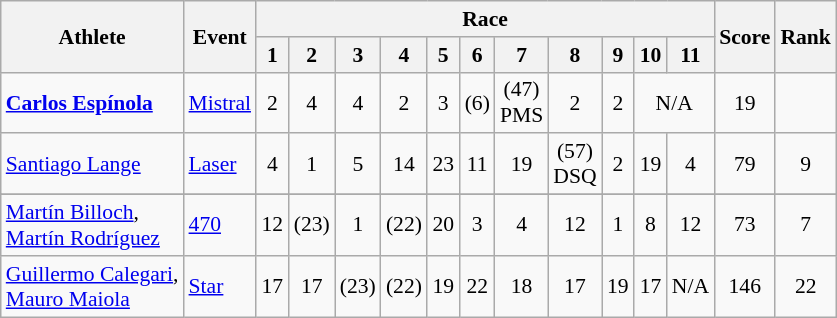<table class=wikitable style="font-size:90%">
<tr>
<th rowspan="2">Athlete</th>
<th rowspan="2">Event</th>
<th colspan="11">Race</th>
<th rowspan="2">Score</th>
<th rowspan="2">Rank</th>
</tr>
<tr>
<th width="15">1</th>
<th width="15">2</th>
<th width="15">3</th>
<th width="15">4</th>
<th width="15">5</th>
<th width="15">6</th>
<th width="15">7</th>
<th width="15">8</th>
<th width="15">9</th>
<th width="15">10</th>
<th width="15">11</th>
</tr>
<tr>
<td><strong><a href='#'>Carlos Espínola</a></strong></td>
<td><a href='#'>Mistral</a></td>
<td align="center">2</td>
<td align="center">4</td>
<td align="center">4</td>
<td align="center">2</td>
<td align="center">3</td>
<td align="center">(6)</td>
<td align="center">(47)<br>PMS</td>
<td align="center">2</td>
<td align="center">2</td>
<td align="center" colspan=2>N/A</td>
<td align="center">19</td>
<td align="center"></td>
</tr>
<tr>
<td><a href='#'>Santiago Lange</a></td>
<td><a href='#'>Laser</a></td>
<td align="center">4</td>
<td align="center">1</td>
<td align="center">5</td>
<td align="center">14</td>
<td align="center">23</td>
<td align="center">11</td>
<td align="center">19</td>
<td align="center">(57)<br>DSQ</td>
<td align="center">2</td>
<td align="center">19</td>
<td align="center">4</td>
<td align="center">79</td>
<td align="center">9</td>
</tr>
<tr>
</tr>
<tr>
<td><a href='#'>Martín Billoch</a>, <br> <a href='#'>Martín Rodríguez</a></td>
<td><a href='#'>470</a></td>
<td align="center">12</td>
<td align="center">(23)</td>
<td align="center">1</td>
<td align="center">(22)</td>
<td align="center">20</td>
<td align="center">3</td>
<td align="center">4</td>
<td align="center">12</td>
<td align="center">1</td>
<td align="center">8</td>
<td align="center">12</td>
<td align="center">73</td>
<td align="center">7</td>
</tr>
<tr>
<td><a href='#'>Guillermo Calegari</a>, <br> <a href='#'>Mauro Maiola</a></td>
<td><a href='#'>Star</a></td>
<td align="center">17</td>
<td align="center">17</td>
<td align="center">(23)</td>
<td align="center">(22)</td>
<td align="center">19</td>
<td align="center">22</td>
<td align="center">18</td>
<td align="center">17</td>
<td align="center">19</td>
<td align="center">17</td>
<td align="center">N/A</td>
<td align="center">146</td>
<td align="center">22</td>
</tr>
</table>
